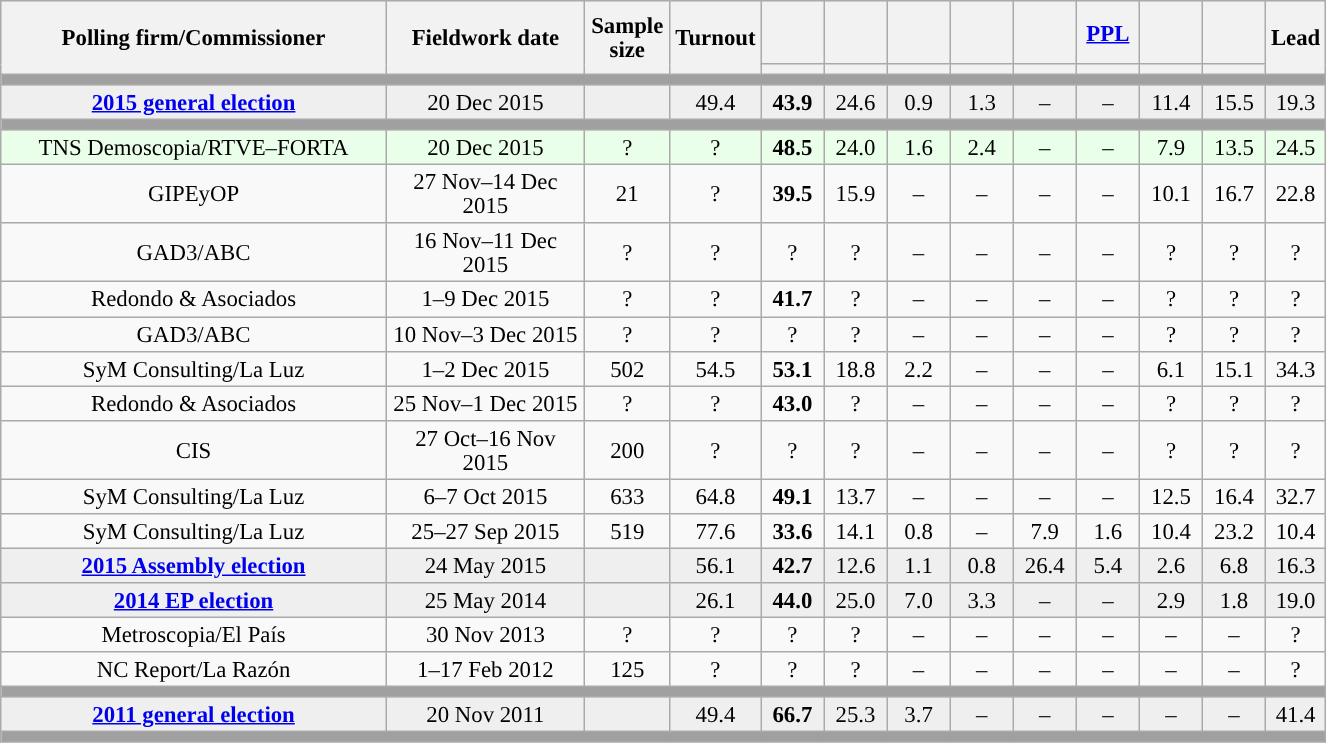<table class="wikitable collapsible collapsed" style="text-align:center; font-size:95%; line-height:16px;">
<tr style="height:42px; background-color:#E9E9E9">
<th style="width:250px;" rowspan="2">Polling firm/Commissioner</th>
<th style="width:125px;" rowspan="2">Fieldwork date</th>
<th style="width:50px;" rowspan="2">Sample size</th>
<th style="width:45px;" rowspan="2">Turnout</th>
<th style="width:35px;"></th>
<th style="width:35px;"></th>
<th style="width:35px;"></th>
<th style="width:35px;"></th>
<th style="width:35px;"></th>
<th style="width:35px;"><a href='#'>PPL</a></th>
<th style="width:35px;"></th>
<th style="width:35px;"></th>
<th style="width:30px;" rowspan="2">Lead</th>
</tr>
<tr>
<th style="color:inherit;background:"></th>
<th style="color:inherit;background:"></th>
<th style="color:inherit;background:"></th>
<th style="color:inherit;background:"></th>
<th style="color:inherit;background:"></th>
<th style="color:inherit;background:"></th>
<th style="color:inherit;background:"></th>
<th style="color:inherit;background:"></th>
</tr>
<tr>
<td colspan="13" style="background:#A0A0A0"></td>
</tr>
<tr style="background:#EFEFEF;">
<td><strong><a href='#'>2015 general election</a></strong></td>
<td>20 Dec 2015</td>
<td></td>
<td>49.4</td>
<td><strong>43.9</strong><br></td>
<td>24.6<br></td>
<td>0.9<br></td>
<td>1.3<br></td>
<td>–</td>
<td>–</td>
<td>11.4<br></td>
<td>15.5<br></td>
<td style="background:">19.3</td>
</tr>
<tr>
<td colspan="13" style="background:#A0A0A0"></td>
</tr>
<tr style="background:#EAFFEA;">
<td>TNS Demoscopia/RTVE–FORTA</td>
<td>20 Dec 2015</td>
<td>?</td>
<td>?</td>
<td><strong>48.5</strong><br></td>
<td>24.0<br></td>
<td>1.6<br></td>
<td>2.4<br></td>
<td>–</td>
<td>–</td>
<td>7.9<br></td>
<td>13.5<br></td>
<td style="background:">24.5</td>
</tr>
<tr>
<td>GIPEyOP</td>
<td>27 Nov–14 Dec 2015</td>
<td>21</td>
<td>?</td>
<td><strong>39.5</strong><br></td>
<td>15.9<br></td>
<td>–</td>
<td>–</td>
<td>–</td>
<td>–</td>
<td>10.1<br></td>
<td>16.7<br></td>
<td style="background:">22.8</td>
</tr>
<tr>
<td>GAD3/ABC</td>
<td>16 Nov–11 Dec 2015</td>
<td>?</td>
<td>?</td>
<td>?<br></td>
<td>?<br></td>
<td>–</td>
<td>–</td>
<td>–</td>
<td>–</td>
<td>?<br></td>
<td>?<br></td>
<td style="background:">?</td>
</tr>
<tr>
<td>Redondo & Asociados</td>
<td>1–9 Dec 2015</td>
<td>?</td>
<td>?</td>
<td><strong>41.7</strong><br></td>
<td>?<br></td>
<td>–</td>
<td>–</td>
<td>–</td>
<td>–</td>
<td>?<br></td>
<td>?<br></td>
<td style="background:">?</td>
</tr>
<tr>
<td>GAD3/ABC</td>
<td>10 Nov–3 Dec 2015</td>
<td>?</td>
<td>?</td>
<td>?<br></td>
<td>?<br></td>
<td>–</td>
<td>–</td>
<td>–</td>
<td>–</td>
<td>?<br></td>
<td>?<br></td>
<td style="background:">?</td>
</tr>
<tr>
<td>SyM Consulting/La Luz</td>
<td>1–2 Dec 2015</td>
<td>502</td>
<td>54.5</td>
<td><strong>53.1</strong><br></td>
<td>18.8<br></td>
<td>2.2<br></td>
<td>–</td>
<td>–</td>
<td>–</td>
<td>6.1<br></td>
<td>15.1<br></td>
<td style="background:">34.3</td>
</tr>
<tr>
<td>Redondo & Asociados</td>
<td>25 Nov–1 Dec 2015</td>
<td>?</td>
<td>?</td>
<td><strong>43.0</strong><br></td>
<td>?<br></td>
<td>–</td>
<td>–</td>
<td>–</td>
<td>–</td>
<td>?<br></td>
<td>?<br></td>
<td style="background:">?</td>
</tr>
<tr>
<td>CIS</td>
<td>27 Oct–16 Nov 2015</td>
<td>200</td>
<td>?</td>
<td>?<br></td>
<td>?<br></td>
<td>–</td>
<td>–</td>
<td>–</td>
<td>–</td>
<td>?<br></td>
<td>?<br></td>
<td style="background:">?</td>
</tr>
<tr>
<td>SyM Consulting/La Luz</td>
<td>6–7 Oct 2015</td>
<td>633</td>
<td>64.8</td>
<td><strong>49.1</strong><br></td>
<td>13.7<br></td>
<td>–</td>
<td>–</td>
<td>–</td>
<td>–</td>
<td>12.5<br></td>
<td>16.4<br></td>
<td style="background:">32.7</td>
</tr>
<tr>
<td>SyM Consulting/La Luz</td>
<td>25–27 Sep 2015</td>
<td>519</td>
<td>77.6</td>
<td><strong>33.6</strong><br></td>
<td>14.1<br></td>
<td>0.8<br></td>
<td>–</td>
<td>7.9<br></td>
<td>1.6<br></td>
<td>10.4<br></td>
<td>23.2<br></td>
<td style="background:">10.4</td>
</tr>
<tr style="background:#EFEFEF;">
<td><strong><a href='#'>2015 Assembly election</a></strong></td>
<td>24 May 2015</td>
<td></td>
<td>56.1</td>
<td><strong>42.7</strong><br></td>
<td>12.6<br></td>
<td>1.1<br></td>
<td>0.8<br></td>
<td>26.4<br></td>
<td>5.4<br></td>
<td>2.6<br></td>
<td>6.8<br></td>
<td style="background:">16.3</td>
</tr>
<tr style="background:#EFEFEF;">
<td><strong><a href='#'>2014 EP election</a></strong></td>
<td>25 May 2014</td>
<td></td>
<td>26.1</td>
<td><strong>44.0</strong><br></td>
<td>25.0<br></td>
<td>7.0<br></td>
<td>3.3<br></td>
<td>–</td>
<td>–</td>
<td>2.9<br></td>
<td>1.8<br></td>
<td style="background:">19.0</td>
</tr>
<tr>
<td>Metroscopia/El País</td>
<td>30 Nov 2013</td>
<td>?</td>
<td>?</td>
<td>?<br></td>
<td>?<br></td>
<td>–</td>
<td>–</td>
<td>–</td>
<td>–</td>
<td>–</td>
<td>–</td>
<td style="background:">?</td>
</tr>
<tr>
<td>NC Report/La Razón</td>
<td>1–17 Feb 2012</td>
<td>125</td>
<td>?</td>
<td>?<br></td>
<td>?<br></td>
<td>–</td>
<td>–</td>
<td>–</td>
<td>–</td>
<td>–</td>
<td>–</td>
<td style="background:">?</td>
</tr>
<tr>
<td colspan="13" style="background:#A0A0A0"></td>
</tr>
<tr style="background:#EFEFEF;">
<td><strong><a href='#'>2011 general election</a></strong></td>
<td>20 Nov 2011</td>
<td></td>
<td>49.4</td>
<td><strong>66.7</strong><br></td>
<td>25.3<br></td>
<td>3.7<br></td>
<td>–</td>
<td>–</td>
<td>–</td>
<td>–</td>
<td>–</td>
<td style="background:">41.4</td>
</tr>
<tr>
<td colspan="13" style="background:#A0A0A0"></td>
</tr>
</table>
